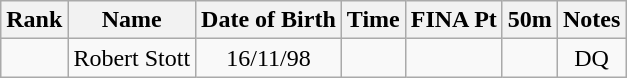<table class="wikitable sortable" style="text-align:center">
<tr>
<th>Rank</th>
<th>Name</th>
<th>Date of Birth</th>
<th>Time</th>
<th>FINA Pt</th>
<th>50m</th>
<th>Notes</th>
</tr>
<tr>
<td></td>
<td align=left> Robert Stott</td>
<td>16/11/98</td>
<td></td>
<td></td>
<td></td>
<td>DQ</td>
</tr>
</table>
